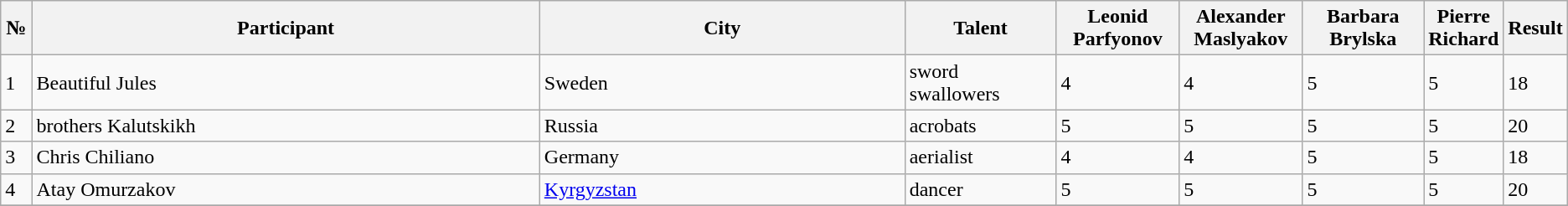<table class="wikitable">
<tr>
<th width="2%">№</th>
<th width="35%">Participant</th>
<th width="25%">City</th>
<th width="10%">Talent</th>
<th width="8%">Leonid Parfyonov</th>
<th width="8%">Alexander Maslyakov</th>
<th width="8%">Barbara Brylska</th>
<th width="8%">Pierre Richard</th>
<th width="8%">Result</th>
</tr>
<tr>
<td>1</td>
<td>Beautiful Jules</td>
<td>Sweden</td>
<td>sword swallowers</td>
<td>4</td>
<td>4</td>
<td>5</td>
<td>5</td>
<td>18</td>
</tr>
<tr>
<td>2</td>
<td>brothers Kalutskikh</td>
<td>Russia</td>
<td>acrobats</td>
<td>5</td>
<td>5</td>
<td>5</td>
<td>5</td>
<td>20</td>
</tr>
<tr>
<td>3</td>
<td>Chris Chiliano</td>
<td>Germany</td>
<td>aerialist</td>
<td>4</td>
<td>4</td>
<td>5</td>
<td>5</td>
<td>18</td>
</tr>
<tr>
<td>4</td>
<td>Atay Omurzakov</td>
<td><a href='#'>Kyrgyzstan</a></td>
<td>dancer</td>
<td>5</td>
<td>5</td>
<td>5</td>
<td>5</td>
<td>20</td>
</tr>
<tr>
</tr>
</table>
